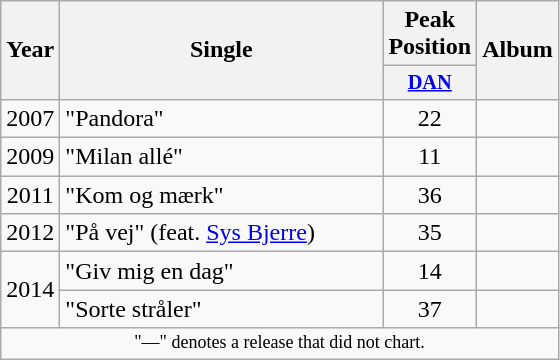<table class="wikitable plainrowheaders" style="text-align:center;" border="1">
<tr>
<th scope="col" rowspan="2">Year</th>
<th scope="col" rowspan="2" style="width:13em;">Single</th>
<th scope="col" colspan="1">Peak Position</th>
<th scope="col" rowspan="2">Album</th>
</tr>
<tr>
<th scope="col" style="width:3em;font-size:85%;"><a href='#'>DAN</a><br></th>
</tr>
<tr>
<td>2007</td>
<td style="text-align:left;">"Pandora"</td>
<td>22</td>
<td style="text-align:left;"></td>
</tr>
<tr>
<td>2009</td>
<td style="text-align:left;">"Milan allé"</td>
<td>11</td>
<td style="text-align:left;"></td>
</tr>
<tr>
<td>2011</td>
<td style="text-align:left;">"Kom og mærk"</td>
<td>36</td>
<td style="text-align:left;"></td>
</tr>
<tr>
<td>2012</td>
<td style="text-align:left;">"På vej" (feat. <a href='#'>Sys Bjerre</a>)</td>
<td>35</td>
<td style="text-align:left;"></td>
</tr>
<tr>
<td rowspan=2>2014</td>
<td style="text-align:left;">"Giv mig en dag"</td>
<td>14</td>
<td style="text-align:left;"></td>
</tr>
<tr>
<td style="text-align:left;">"Sorte stråler"</td>
<td>37</td>
<td style="text-align:left;"></td>
</tr>
<tr>
<td colspan="4" style="font-size:9pt">"—" denotes a release that did not chart.</td>
</tr>
</table>
